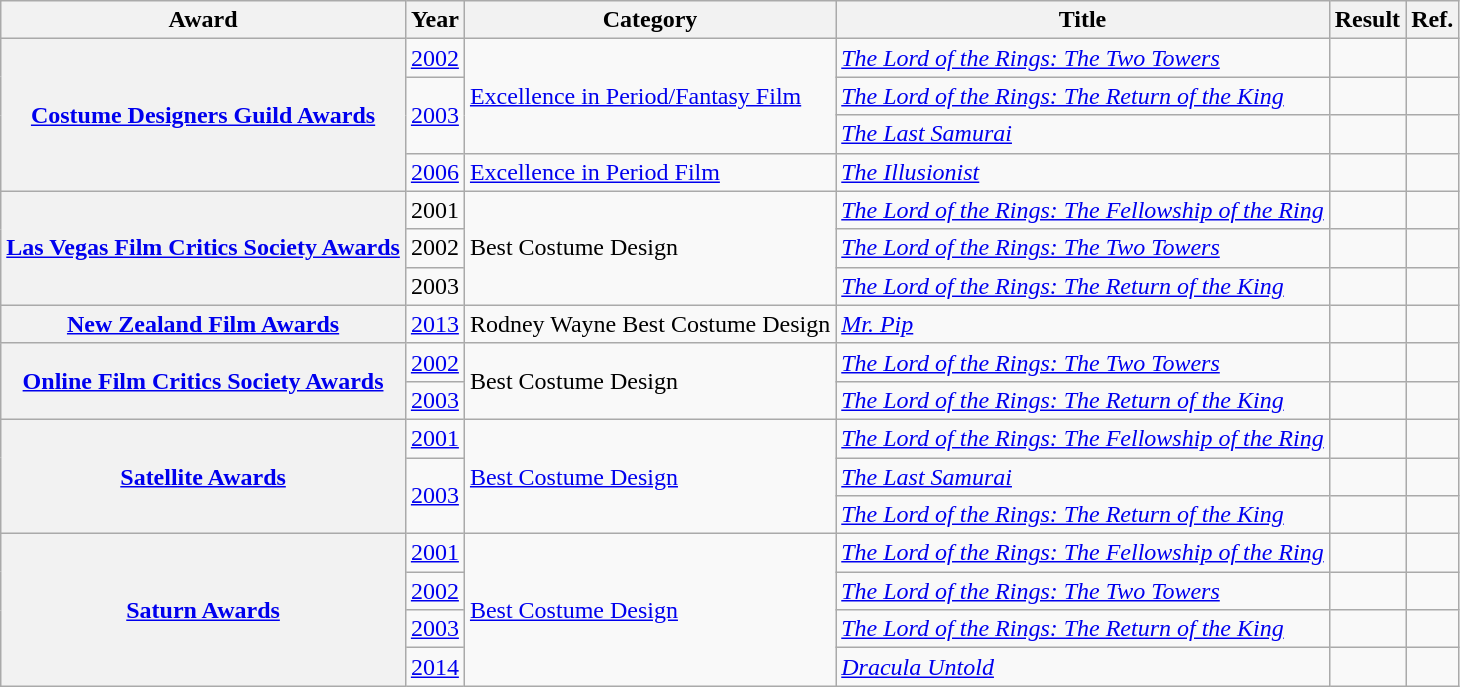<table class="wikitable sortable">
<tr>
<th scope="col">Award</th>
<th scope="col">Year</th>
<th scope="col">Category</th>
<th scope="col">Title</th>
<th scope="col">Result</th>
<th>Ref.</th>
</tr>
<tr>
<th rowspan="4" scope="row" style="text-align:center;"><a href='#'>Costume Designers Guild Awards</a></th>
<td style="text-align:center;"><a href='#'>2002</a></td>
<td rowspan="3"><a href='#'>Excellence in Period/Fantasy Film</a></td>
<td><em><a href='#'>The Lord of the Rings: The Two Towers</a></em></td>
<td></td>
<td style="text-align:center;"></td>
</tr>
<tr>
<td rowspan="2" style="text-align:center;"><a href='#'>2003</a></td>
<td><em><a href='#'>The Lord of the Rings: The Return of the King</a></em></td>
<td></td>
<td style="text-align:center;"></td>
</tr>
<tr>
<td><em><a href='#'>The Last Samurai</a></em></td>
<td></td>
<td style="text-align:center;"></td>
</tr>
<tr>
<td style="text-align:center;"><a href='#'>2006</a></td>
<td><a href='#'>Excellence in Period Film</a></td>
<td><em><a href='#'>The Illusionist</a></em></td>
<td></td>
<td style="text-align:center;"></td>
</tr>
<tr>
<th rowspan="3" scope="row" style="text-align:center;"><a href='#'>Las Vegas Film Critics Society Awards</a></th>
<td style="text-align:center;">2001</td>
<td rowspan="3">Best Costume Design</td>
<td><em><a href='#'>The Lord of the Rings: The Fellowship of the Ring</a></em></td>
<td></td>
<td style="text-align:center;"></td>
</tr>
<tr>
<td style="text-align:center;">2002</td>
<td><em><a href='#'>The Lord of the Rings: The Two Towers</a></em></td>
<td></td>
<td style="text-align:center;"></td>
</tr>
<tr>
<td style="text-align:center;">2003</td>
<td><em><a href='#'>The Lord of the Rings: The Return of the King</a></em></td>
<td></td>
<td style="text-align:center;"></td>
</tr>
<tr>
<th scope="row" style="text-align:center;"><a href='#'>New Zealand Film Awards</a></th>
<td style="text-align:center;"><a href='#'>2013</a></td>
<td>Rodney Wayne Best Costume Design</td>
<td><em><a href='#'>Mr. Pip</a></em></td>
<td></td>
<td style="text-align:center;"></td>
</tr>
<tr>
<th rowspan="2" scope="row" style="text-align:center;"><a href='#'>Online Film Critics Society Awards</a></th>
<td style="text-align:center;"><a href='#'>2002</a></td>
<td rowspan="2">Best Costume Design</td>
<td><em><a href='#'>The Lord of the Rings: The Two Towers</a></em></td>
<td></td>
<td style="text-align:center;"></td>
</tr>
<tr>
<td style="text-align:center;"><a href='#'>2003</a></td>
<td><em><a href='#'>The Lord of the Rings: The Return of the King</a></em></td>
<td></td>
<td style="text-align:center;"></td>
</tr>
<tr>
<th rowspan="3" scope="row" style="text-align:center;"><a href='#'>Satellite Awards</a></th>
<td style="text-align:center;"><a href='#'>2001</a></td>
<td rowspan="3"><a href='#'>Best Costume Design</a></td>
<td><em><a href='#'>The Lord of the Rings: The Fellowship of the Ring</a></em></td>
<td></td>
<td style="text-align:center;"></td>
</tr>
<tr>
<td rowspan="2" style="text-align:center;"><a href='#'>2003</a></td>
<td><em><a href='#'>The Last Samurai</a></em></td>
<td></td>
<td style="text-align:center;"></td>
</tr>
<tr>
<td><em><a href='#'>The Lord of the Rings: The Return of the King</a></em></td>
<td></td>
<td style="text-align:center;"></td>
</tr>
<tr>
<th rowspan="4" scope="row" style="text-align:center;"><a href='#'>Saturn Awards</a></th>
<td style="text-align:center;"><a href='#'>2001</a></td>
<td rowspan="4"><a href='#'>Best Costume Design</a></td>
<td><em><a href='#'>The Lord of the Rings: The Fellowship of the Ring</a></em></td>
<td></td>
<td style="text-align:center;"></td>
</tr>
<tr>
<td style="text-align:center;"><a href='#'>2002</a></td>
<td><em><a href='#'>The Lord of the Rings: The Two Towers</a></em></td>
<td></td>
<td style="text-align:center;"></td>
</tr>
<tr>
<td style="text-align:center;"><a href='#'>2003</a></td>
<td><em><a href='#'>The Lord of the Rings: The Return of the King</a></em></td>
<td></td>
<td style="text-align:center;"></td>
</tr>
<tr>
<td style="text-align:center;"><a href='#'>2014</a></td>
<td><em><a href='#'>Dracula Untold</a></em></td>
<td></td>
<td style="text-align:center;"></td>
</tr>
</table>
